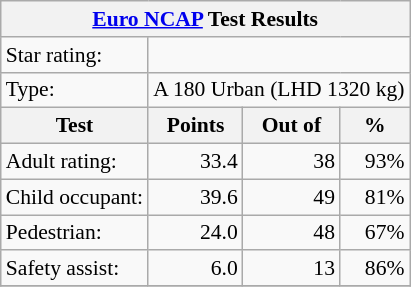<table class="wikitable" style="font-size: 90%">
<tr>
<th colspan="4"><a href='#'>Euro NCAP</a> Test Results</th>
</tr>
<tr>
<td>Star rating:</td>
<td colspan="3" align="center">    </td>
</tr>
<tr>
<td>Type:</td>
<td colspan="3">A 180 Urban (LHD 1320 kg)</td>
</tr>
<tr>
<th>Test</th>
<th>Points</th>
<th>Out of</th>
<th>%</th>
</tr>
<tr>
<td>Adult rating:</td>
<td align="right">33.4</td>
<td align="right">38</td>
<td align="right">93%</td>
</tr>
<tr>
<td>Child occupant:</td>
<td align="right">39.6</td>
<td align="right">49</td>
<td align="right">81%</td>
</tr>
<tr>
<td>Pedestrian:</td>
<td align="right">24.0</td>
<td align="right">48</td>
<td align="right">67%</td>
</tr>
<tr>
<td>Safety assist:</td>
<td align="right">6.0</td>
<td align="right">13</td>
<td align="right">86%</td>
</tr>
<tr>
</tr>
</table>
